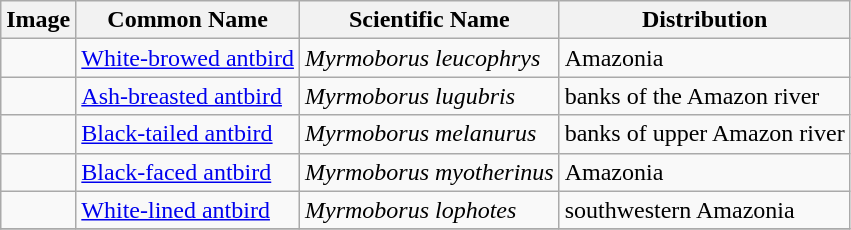<table class="wikitable">
<tr>
<th>Image</th>
<th>Common Name</th>
<th>Scientific Name</th>
<th>Distribution</th>
</tr>
<tr>
<td></td>
<td><a href='#'>White-browed antbird</a></td>
<td><em>Myrmoborus leucophrys</em></td>
<td>Amazonia</td>
</tr>
<tr>
<td></td>
<td><a href='#'>Ash-breasted antbird</a></td>
<td><em>Myrmoborus lugubris</em></td>
<td>banks of the Amazon river</td>
</tr>
<tr>
<td></td>
<td><a href='#'>Black-tailed antbird</a></td>
<td><em>Myrmoborus melanurus</em></td>
<td>banks of upper Amazon river</td>
</tr>
<tr>
<td></td>
<td><a href='#'>Black-faced antbird</a></td>
<td><em>Myrmoborus myotherinus</em></td>
<td>Amazonia</td>
</tr>
<tr>
<td></td>
<td><a href='#'>White-lined antbird</a></td>
<td><em>Myrmoborus lophotes</em></td>
<td>southwestern Amazonia</td>
</tr>
<tr>
</tr>
</table>
